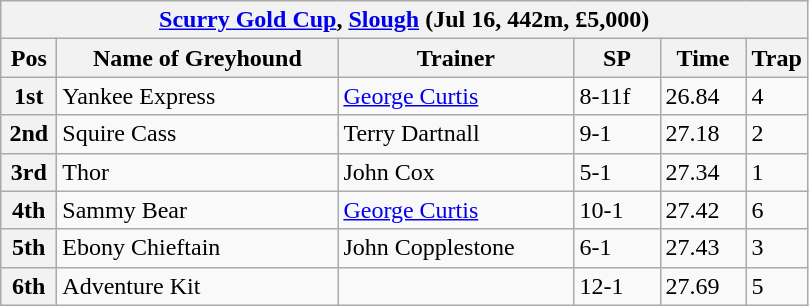<table class="wikitable">
<tr>
<th colspan="6"><a href='#'>Scurry Gold Cup</a>, <a href='#'>Slough</a> (Jul 16, 442m, £5,000)</th>
</tr>
<tr>
<th width=30>Pos</th>
<th width=180>Name of Greyhound</th>
<th width=150>Trainer</th>
<th width=50>SP</th>
<th width=50>Time</th>
<th width=30>Trap</th>
</tr>
<tr>
<th>1st</th>
<td>Yankee Express</td>
<td><a href='#'>George Curtis</a></td>
<td>8-11f</td>
<td>26.84</td>
<td>4</td>
</tr>
<tr>
<th>2nd</th>
<td>Squire Cass</td>
<td>Terry Dartnall</td>
<td>9-1</td>
<td>27.18</td>
<td>2</td>
</tr>
<tr>
<th>3rd</th>
<td>Thor</td>
<td>John Cox</td>
<td>5-1</td>
<td>27.34</td>
<td>1</td>
</tr>
<tr>
<th>4th</th>
<td>Sammy Bear</td>
<td><a href='#'>George Curtis</a></td>
<td>10-1</td>
<td>27.42</td>
<td>6</td>
</tr>
<tr>
<th>5th</th>
<td>Ebony Chieftain</td>
<td>John Copplestone</td>
<td>6-1</td>
<td>27.43</td>
<td>3</td>
</tr>
<tr>
<th>6th</th>
<td>Adventure Kit</td>
<td></td>
<td>12-1</td>
<td>27.69</td>
<td>5</td>
</tr>
</table>
